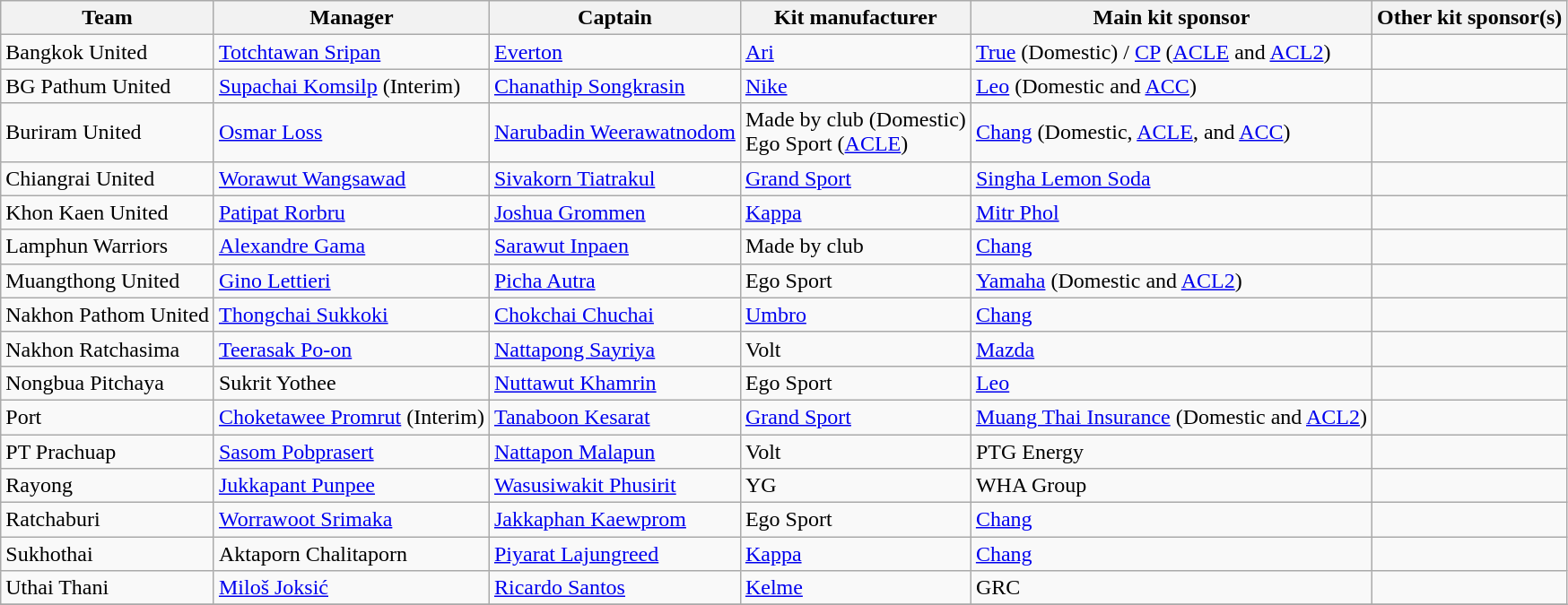<table class="wikitable sortable" style="text-align: left;">
<tr>
<th>Team</th>
<th>Manager</th>
<th>Captain</th>
<th>Kit manufacturer</th>
<th>Main kit sponsor</th>
<th>Other kit sponsor(s)</th>
</tr>
<tr>
<td>Bangkok United</td>
<td> <a href='#'>Totchtawan Sripan</a></td>
<td> <a href='#'>Everton</a></td>
<td> <a href='#'>Ari</a></td>
<td><a href='#'>True</a> (Domestic) / <a href='#'>CP</a> (<a href='#'>ACLE</a> and <a href='#'>ACL2</a>)</td>
<td></td>
</tr>
<tr>
<td>BG Pathum United</td>
<td> <a href='#'>Supachai Komsilp</a> (Interim)</td>
<td> <a href='#'>Chanathip Songkrasin</a></td>
<td> <a href='#'>Nike</a></td>
<td><a href='#'>Leo</a> (Domestic and <a href='#'>ACC</a>)</td>
<td></td>
</tr>
<tr>
<td>Buriram United</td>
<td> <a href='#'>Osmar Loss</a></td>
<td> <a href='#'>Narubadin Weerawatnodom</a></td>
<td> Made by club (Domestic) <br> Ego Sport (<a href='#'>ACLE</a>)</td>
<td><a href='#'>Chang</a> (Domestic, <a href='#'>ACLE</a>, and <a href='#'>ACC</a>)</td>
<td></td>
</tr>
<tr>
<td>Chiangrai United</td>
<td> <a href='#'>Worawut Wangsawad</a></td>
<td> <a href='#'>Sivakorn Tiatrakul</a></td>
<td> <a href='#'>Grand Sport</a></td>
<td><a href='#'>Singha Lemon Soda</a></td>
<td></td>
</tr>
<tr>
<td>Khon Kaen United</td>
<td> <a href='#'>Patipat Rorbru</a></td>
<td> <a href='#'>Joshua Grommen</a></td>
<td> <a href='#'>Kappa</a></td>
<td><a href='#'>Mitr Phol</a></td>
<td></td>
</tr>
<tr>
<td>Lamphun Warriors</td>
<td> <a href='#'>Alexandre Gama</a></td>
<td> <a href='#'>Sarawut Inpaen</a></td>
<td> Made by club</td>
<td><a href='#'>Chang</a></td>
<td></td>
</tr>
<tr>
<td>Muangthong United</td>
<td> <a href='#'>Gino Lettieri</a></td>
<td> <a href='#'>Picha Autra</a></td>
<td> Ego Sport</td>
<td><a href='#'>Yamaha</a> (Domestic and <a href='#'>ACL2</a>)</td>
<td></td>
</tr>
<tr>
<td>Nakhon Pathom United</td>
<td> <a href='#'>Thongchai Sukkoki</a></td>
<td> <a href='#'>Chokchai Chuchai</a></td>
<td> <a href='#'>Umbro</a></td>
<td><a href='#'>Chang</a></td>
<td></td>
</tr>
<tr>
<td>Nakhon Ratchasima</td>
<td> <a href='#'>Teerasak Po-on</a></td>
<td> <a href='#'>Nattapong Sayriya</a></td>
<td> Volt</td>
<td><a href='#'>Mazda</a></td>
<td></td>
</tr>
<tr>
<td>Nongbua Pitchaya</td>
<td> Sukrit Yothee</td>
<td> <a href='#'>Nuttawut Khamrin</a></td>
<td> Ego Sport</td>
<td><a href='#'>Leo</a></td>
<td></td>
</tr>
<tr>
<td>Port</td>
<td> <a href='#'>Choketawee Promrut</a> (Interim)</td>
<td> <a href='#'>Tanaboon Kesarat</a></td>
<td> <a href='#'>Grand Sport</a></td>
<td><a href='#'>Muang Thai Insurance</a> (Domestic and <a href='#'>ACL2</a>)</td>
<td></td>
</tr>
<tr>
<td>PT Prachuap</td>
<td> <a href='#'>Sasom Pobprasert</a></td>
<td> <a href='#'>Nattapon Malapun</a></td>
<td> Volt</td>
<td>PTG Energy</td>
<td></td>
</tr>
<tr>
<td>Rayong</td>
<td> <a href='#'>Jukkapant Punpee</a></td>
<td> <a href='#'>Wasusiwakit Phusirit</a></td>
<td> YG</td>
<td>WHA Group</td>
<td></td>
</tr>
<tr>
<td>Ratchaburi</td>
<td> <a href='#'>Worrawoot Srimaka</a></td>
<td> <a href='#'>Jakkaphan Kaewprom</a></td>
<td> Ego Sport</td>
<td><a href='#'>Chang</a></td>
<td></td>
</tr>
<tr>
<td>Sukhothai</td>
<td> Aktaporn Chalitaporn</td>
<td> <a href='#'>Piyarat Lajungreed</a></td>
<td> <a href='#'>Kappa</a></td>
<td><a href='#'>Chang</a></td>
<td></td>
</tr>
<tr>
<td>Uthai Thani</td>
<td> <a href='#'>Miloš Joksić</a></td>
<td> <a href='#'>Ricardo Santos</a></td>
<td> <a href='#'>Kelme</a></td>
<td>GRC</td>
<td></td>
</tr>
<tr>
</tr>
</table>
